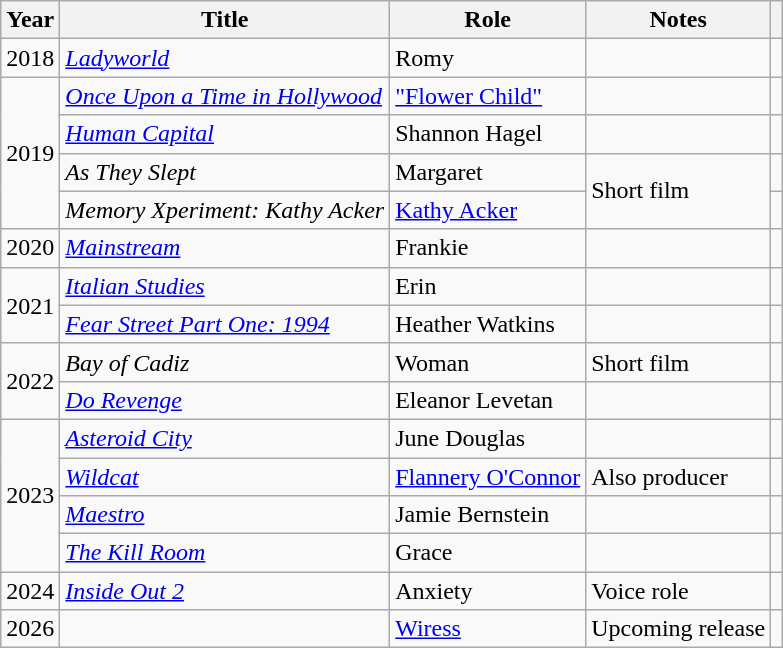<table class="wikitable sortable">
<tr>
<th>Year</th>
<th>Title</th>
<th>Role</th>
<th class="unsortable">Notes</th>
<th class="unsortable"></th>
</tr>
<tr>
<td>2018</td>
<td><em><a href='#'>Ladyworld</a></em></td>
<td>Romy</td>
<td></td>
<td></td>
</tr>
<tr>
<td rowspan="4">2019</td>
<td><em><a href='#'>Once Upon a Time in Hollywood</a></em></td>
<td><a href='#'>"Flower Child"</a></td>
<td></td>
<td></td>
</tr>
<tr>
<td><em><a href='#'>Human Capital</a></em></td>
<td>Shannon Hagel</td>
<td></td>
<td></td>
</tr>
<tr>
<td><em>As They Slept</em></td>
<td>Margaret</td>
<td rowspan="2">Short film</td>
<td></td>
</tr>
<tr>
<td><em>Memory Xperiment: Kathy Acker</em></td>
<td><a href='#'>Kathy Acker</a></td>
<td></td>
</tr>
<tr>
<td>2020</td>
<td><em><a href='#'>Mainstream</a></em></td>
<td>Frankie</td>
<td></td>
<td></td>
</tr>
<tr>
<td rowspan="2">2021</td>
<td><em><a href='#'>Italian Studies</a></em></td>
<td>Erin</td>
<td></td>
<td></td>
</tr>
<tr>
<td><em><a href='#'>Fear Street Part One: 1994</a></em></td>
<td>Heather Watkins</td>
<td></td>
<td></td>
</tr>
<tr>
<td rowspan="2">2022</td>
<td><em>Bay of Cadiz</em></td>
<td>Woman</td>
<td>Short film</td>
<td></td>
</tr>
<tr>
<td><em><a href='#'>Do Revenge</a></em></td>
<td>Eleanor Levetan</td>
<td></td>
<td></td>
</tr>
<tr>
<td rowspan="4">2023</td>
<td><em><a href='#'>Asteroid City</a></em></td>
<td>June Douglas</td>
<td></td>
<td></td>
</tr>
<tr>
<td><em><a href='#'>Wildcat</a></em></td>
<td><a href='#'>Flannery O'Connor</a></td>
<td>Also producer</td>
<td></td>
</tr>
<tr>
<td><em><a href='#'>Maestro</a></em></td>
<td>Jamie Bernstein</td>
<td></td>
<td></td>
</tr>
<tr>
<td><em><a href='#'>The Kill Room</a></em></td>
<td>Grace</td>
<td></td>
<td></td>
</tr>
<tr>
<td>2024</td>
<td><em><a href='#'>Inside Out 2</a></em></td>
<td>Anxiety</td>
<td>Voice role</td>
<td></td>
</tr>
<tr>
<td>2026</td>
<td></td>
<td><a href='#'>Wiress</a></td>
<td>Upcoming release</td>
<td></td>
</tr>
</table>
